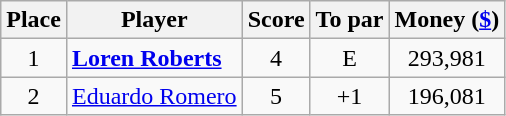<table class="wikitable">
<tr>
<th>Place</th>
<th>Player</th>
<th>Score</th>
<th>To par</th>
<th>Money (<a href='#'>$</a>)</th>
</tr>
<tr>
<td align=center>1</td>
<td> <strong><a href='#'>Loren Roberts</a></strong></td>
<td align=center>4</td>
<td align=center>E</td>
<td align=center>293,981</td>
</tr>
<tr>
<td align=center>2</td>
<td> <a href='#'>Eduardo Romero</a></td>
<td align="center">5</td>
<td align=center>+1</td>
<td align=center>196,081</td>
</tr>
</table>
